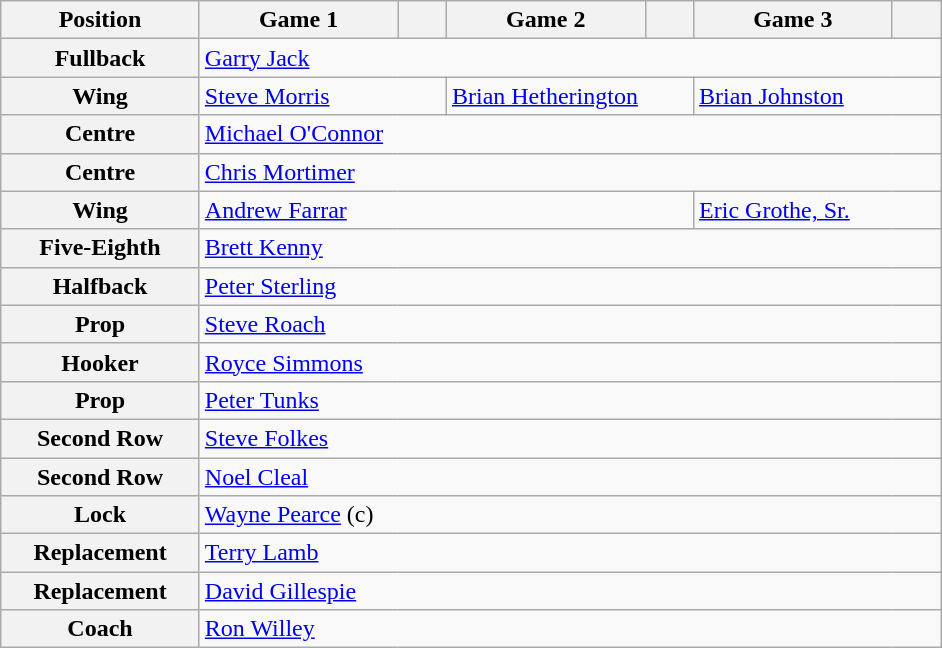<table class="wikitable">
<tr>
<th width="125">Position</th>
<th width="125">Game 1</th>
<th width="25"></th>
<th width="125">Game 2</th>
<th width="25"></th>
<th width="125">Game 3</th>
<th width="25"></th>
</tr>
<tr>
<th>Fullback</th>
<td colspan="6"> <a href='#'>Garry Jack</a></td>
</tr>
<tr>
<th>Wing</th>
<td colspan="2"> <a href='#'>Steve Morris</a></td>
<td colspan="2"> <a href='#'>Brian Hetherington</a></td>
<td colspan="2"> <a href='#'>Brian Johnston</a></td>
</tr>
<tr>
<th>Centre</th>
<td colspan="6"> <a href='#'>Michael O'Connor</a></td>
</tr>
<tr>
<th>Centre</th>
<td colspan="6"> <a href='#'>Chris Mortimer</a></td>
</tr>
<tr>
<th>Wing</th>
<td colspan="4"> <a href='#'>Andrew Farrar</a></td>
<td colspan="2"> <a href='#'>Eric Grothe, Sr.</a></td>
</tr>
<tr>
<th>Five-Eighth</th>
<td colspan="6"> <a href='#'>Brett Kenny</a></td>
</tr>
<tr>
<th>Halfback</th>
<td colspan="6"> <a href='#'>Peter Sterling</a></td>
</tr>
<tr>
<th>Prop</th>
<td colspan="6"> <a href='#'>Steve Roach</a></td>
</tr>
<tr>
<th>Hooker</th>
<td colspan="6"> <a href='#'>Royce Simmons</a></td>
</tr>
<tr>
<th>Prop</th>
<td colspan="6"> <a href='#'>Peter Tunks</a></td>
</tr>
<tr>
<th>Second Row</th>
<td colspan="6"> <a href='#'>Steve Folkes</a></td>
</tr>
<tr>
<th>Second Row</th>
<td colspan="6"> <a href='#'>Noel Cleal</a></td>
</tr>
<tr>
<th>Lock</th>
<td colspan="6"> <a href='#'>Wayne Pearce</a> (c)</td>
</tr>
<tr>
<th>Replacement</th>
<td colspan="6"> <a href='#'>Terry Lamb</a></td>
</tr>
<tr>
<th>Replacement</th>
<td colspan="6"> <a href='#'>David Gillespie</a></td>
</tr>
<tr>
<th>Coach</th>
<td colspan="6"> <a href='#'>Ron Willey</a></td>
</tr>
</table>
